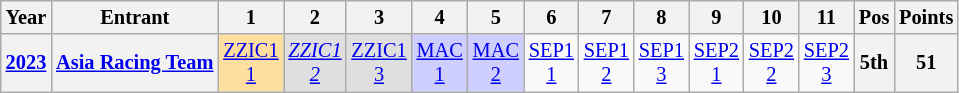<table class="wikitable" style="text-align:center; font-size:85%">
<tr>
<th>Year</th>
<th>Entrant</th>
<th>1</th>
<th>2</th>
<th>3</th>
<th>4</th>
<th>5</th>
<th>6</th>
<th>7</th>
<th>8</th>
<th>9</th>
<th>10</th>
<th>11</th>
<th>Pos</th>
<th>Points</th>
</tr>
<tr>
<th><a href='#'>2023</a></th>
<th nowrap><a href='#'>Asia Racing Team</a></th>
<td style="background:#ffdf9f;"><a href='#'>ZZIC1<br>1</a><br></td>
<td style="background:#dfdfdf;"><em><a href='#'>ZZIC1<br>2</a></em><br></td>
<td style="background:#dfdfdf;"><a href='#'>ZZIC1<br>3</a><br></td>
<td style="background:#cfcfff;"><a href='#'>MAC<br>1</a><br></td>
<td style="background:#cfcfff;"><a href='#'>MAC<br>2</a><br></td>
<td style="background:#;"><a href='#'>SEP1<br>1</a><br></td>
<td style="background:#;"><a href='#'>SEP1<br>2</a><br></td>
<td style="background:#;"><a href='#'>SEP1<br>3</a><br></td>
<td style="background:#;"><a href='#'>SEP2<br>1</a><br></td>
<td style="background:#;"><a href='#'>SEP2<br>2</a><br></td>
<td style="background:#;"><a href='#'>SEP2<br>3</a><br></td>
<th>5th</th>
<th>51</th>
</tr>
</table>
